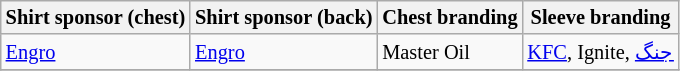<table class="wikitable"  style="font-size:85%;">
<tr>
<th>Shirt sponsor (chest)</th>
<th>Shirt sponsor (back)</th>
<th>Chest branding</th>
<th>Sleeve branding</th>
</tr>
<tr>
<td><a href='#'>Engro</a></td>
<td><a href='#'>Engro</a></td>
<td>Master Oil</td>
<td><a href='#'>KFC</a>, Ignite, <a href='#'>ﺟﻨﮓ</a></td>
</tr>
<tr>
</tr>
</table>
